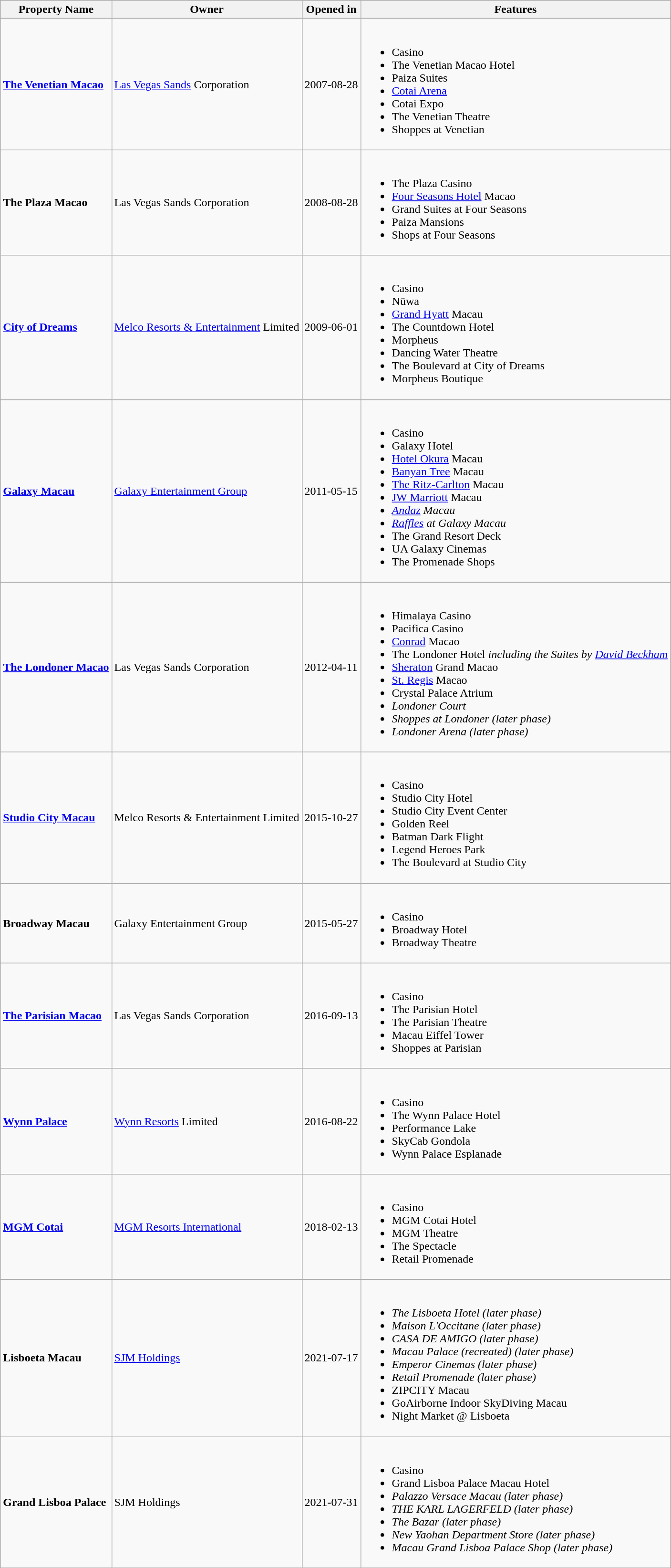<table class="wikitable sortable">
<tr>
<th>Property Name</th>
<th>Owner</th>
<th>Opened in</th>
<th>Features</th>
</tr>
<tr>
<td><strong><a href='#'>The Venetian Macao</a></strong></td>
<td><a href='#'>Las Vegas Sands</a> Corporation</td>
<td>2007-08-28</td>
<td><br><ul><li>Casino</li><li>The Venetian Macao Hotel</li><li>Paiza Suites</li><li><a href='#'>Cotai Arena</a></li><li>Cotai Expo</li><li>The Venetian Theatre</li><li>Shoppes at Venetian</li></ul></td>
</tr>
<tr>
<td><strong>The Plaza Macao</strong></td>
<td>Las Vegas Sands Corporation</td>
<td>2008-08-28</td>
<td><br><ul><li>The Plaza Casino</li><li><a href='#'>Four Seasons Hotel</a> Macao</li><li>Grand Suites at Four Seasons</li><li>Paiza Mansions</li><li>Shops at Four Seasons</li></ul></td>
</tr>
<tr>
<td><strong><a href='#'>City of Dreams</a></strong></td>
<td><a href='#'>Melco Resorts & Entertainment</a> Limited</td>
<td>2009-06-01</td>
<td><br><ul><li>Casino</li><li>Nüwa</li><li><a href='#'>Grand Hyatt</a> Macau</li><li>The Countdown Hotel</li><li>Morpheus</li><li>Dancing Water Theatre</li><li>The Boulevard at City of Dreams</li><li>Morpheus Boutique</li></ul></td>
</tr>
<tr>
<td><strong><a href='#'>Galaxy Macau</a></strong></td>
<td><a href='#'>Galaxy Entertainment Group</a></td>
<td>2011-05-15</td>
<td><br><ul><li>Casino</li><li>Galaxy Hotel</li><li><a href='#'>Hotel Okura</a> Macau</li><li><a href='#'>Banyan Tree</a> Macau</li><li><a href='#'>The Ritz-Carlton</a> Macau</li><li><a href='#'>JW Marriott</a> Macau</li><li><em><a href='#'>Andaz</a> Macau</em></li><li><em><a href='#'>Raffles</a> at Galaxy Macau</em></li><li>The Grand Resort Deck</li><li>UA Galaxy Cinemas</li><li>The Promenade Shops</li></ul></td>
</tr>
<tr>
<td><strong><a href='#'>The Londoner Macao</a></strong><br></td>
<td>Las Vegas Sands Corporation</td>
<td>2012-04-11</td>
<td><br><ul><li>Himalaya Casino</li><li>Pacifica Casino</li><li><a href='#'>Conrad</a> Macao</li><li>The Londoner Hotel <em>including the Suites by <a href='#'>David Beckham</a></em></li><li><a href='#'>Sheraton</a> Grand Macao</li><li><a href='#'>St. Regis</a> Macao</li><li>Crystal Palace Atrium</li><li><em>Londoner Court</em></li><li><em>Shoppes at Londoner (later phase)</em></li><li><em>Londoner Arena (later phase)</em></li></ul></td>
</tr>
<tr>
<td><strong><a href='#'>Studio City Macau</a></strong></td>
<td>Melco Resorts & Entertainment Limited</td>
<td>2015-10-27</td>
<td><br><ul><li>Casino</li><li>Studio City Hotel</li><li>Studio City Event Center</li><li>Golden Reel</li><li>Batman Dark Flight</li><li>Legend Heroes Park</li><li>The Boulevard at Studio City</li></ul></td>
</tr>
<tr>
<td><strong>Broadway Macau</strong><br></td>
<td>Galaxy Entertainment Group</td>
<td>2015-05-27</td>
<td><br><ul><li>Casino</li><li>Broadway Hotel</li><li>Broadway Theatre</li></ul></td>
</tr>
<tr>
<td><a href='#'><strong>The Parisian Macao</strong></a></td>
<td>Las Vegas Sands Corporation</td>
<td>2016-09-13</td>
<td><br><ul><li>Casino</li><li>The Parisian Hotel</li><li>The Parisian Theatre</li><li>Macau Eiffel Tower</li><li>Shoppes at Parisian</li></ul></td>
</tr>
<tr>
<td><strong><a href='#'>Wynn Palace</a></strong></td>
<td><a href='#'>Wynn Resorts</a> Limited</td>
<td>2016-08-22</td>
<td><br><ul><li>Casino</li><li>The Wynn Palace Hotel</li><li>Performance Lake</li><li>SkyCab Gondola</li><li>Wynn Palace Esplanade</li></ul></td>
</tr>
<tr>
<td><strong><a href='#'>MGM Cotai</a></strong></td>
<td><a href='#'>MGM Resorts International</a></td>
<td>2018-02-13</td>
<td><br><ul><li>Casino</li><li>MGM Cotai Hotel</li><li>MGM Theatre</li><li>The Spectacle</li><li>Retail Promenade</li></ul></td>
</tr>
<tr>
<td><strong>Lisboeta Macau</strong></td>
<td><a href='#'>SJM Holdings</a></td>
<td>2021-07-17</td>
<td><br><ul><li><em>The Lisboeta Hotel (later phase)</em></li><li><em>Maison L'Occitane (later phase)</em></li><li><em>CASA DE AMIGO (later phase)</em></li><li><em>Macau Palace (recreated) (later phase)</em></li><li><em>Emperor Cinemas (later phase)</em></li><li><em>Retail Promenade (later phase)</em></li><li>ZIPCITY Macau</li><li>GoAirborne Indoor SkyDiving Macau</li><li>Night Market @ Lisboeta</li></ul></td>
</tr>
<tr>
<td><strong>Grand Lisboa Palace</strong></td>
<td>SJM Holdings</td>
<td>2021-07-31</td>
<td><br><ul><li>Casino</li><li>Grand Lisboa Palace Macau Hotel</li><li><em>Palazzo Versace Macau (later phase)</em></li><li><em>THE KARL LAGERFELD (later phase)</em></li><li><em>The Bazar (later phase)</em></li><li><em>New Yaohan Department Store (later phase)</em></li><li><em>Macau Grand Lisboa Palace Shop (later phase)</em></li></ul></td>
</tr>
</table>
